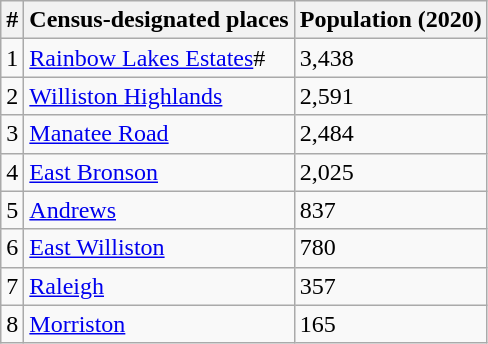<table class="wikitable sortable mw-collapsible">
<tr>
<th>#</th>
<th>Census-designated places</th>
<th>Population (2020)</th>
</tr>
<tr>
<td>1</td>
<td><a href='#'>Rainbow Lakes Estates</a>#</td>
<td>3,438</td>
</tr>
<tr>
<td>2</td>
<td><a href='#'>Williston Highlands</a></td>
<td>2,591</td>
</tr>
<tr>
<td>3</td>
<td><a href='#'>Manatee Road</a></td>
<td>2,484</td>
</tr>
<tr>
<td>4</td>
<td><a href='#'>East Bronson</a></td>
<td>2,025</td>
</tr>
<tr>
<td>5</td>
<td><a href='#'>Andrews</a></td>
<td>837</td>
</tr>
<tr>
<td>6</td>
<td><a href='#'>East Williston</a></td>
<td>780</td>
</tr>
<tr>
<td>7</td>
<td><a href='#'>Raleigh</a></td>
<td>357</td>
</tr>
<tr>
<td>8</td>
<td><a href='#'>Morriston</a></td>
<td>165</td>
</tr>
</table>
